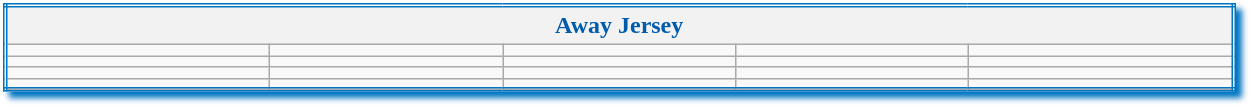<table class="wikitable mw-collapsible mw-collapsed" style="width:65%; border:double #0075c2; box-shadow: 4px 4px 4px #0075c2;">
<tr style="color:#005BAC; font-weight:bold;">
<th colspan=5>Away Jersey</th>
</tr>
<tr>
<td></td>
<td></td>
<td></td>
<td></td>
<td></td>
</tr>
<tr>
<td></td>
<td></td>
<td></td>
<td></td>
<td></td>
</tr>
<tr>
<td></td>
<td></td>
<td></td>
<td></td>
<td></td>
</tr>
<tr>
<td></td>
<td></td>
<td></td>
<td></td>
<td></td>
</tr>
<tr>
</tr>
</table>
